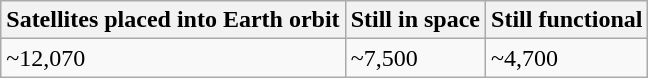<table class="wikitable">
<tr>
<th>Satellites placed into Earth orbit</th>
<th>Still in space</th>
<th>Still functional</th>
</tr>
<tr>
<td>~12,070</td>
<td>~7,500</td>
<td>~4,700</td>
</tr>
</table>
